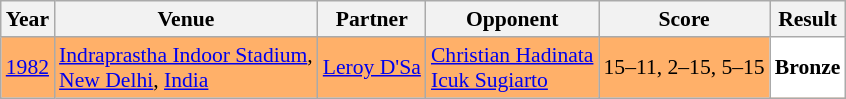<table class="sortable wikitable" style="font-size: 90%;">
<tr>
<th>Year</th>
<th>Venue</th>
<th>Partner</th>
<th>Opponent</th>
<th>Score</th>
<th>Result</th>
</tr>
<tr style="background:#FFB069">
<td align="center"><a href='#'>1982</a></td>
<td align="left"><a href='#'>Indraprastha Indoor Stadium</a>, <br><a href='#'>New Delhi</a>, <a href='#'>India</a></td>
<td align="left"> <a href='#'>Leroy D'Sa</a></td>
<td align="left"> <a href='#'>Christian Hadinata</a> <br>  <a href='#'>Icuk Sugiarto</a></td>
<td align="left">15–11, 2–15, 5–15</td>
<td style="text-align:left; background:white"> <strong>Bronze</strong></td>
</tr>
</table>
